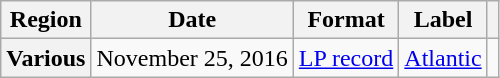<table class="wikitable plainrowheaders">
<tr>
<th scope="col">Region</th>
<th scope="col">Date</th>
<th scope="col">Format</th>
<th scope="col">Label</th>
<th scope="col"></th>
</tr>
<tr>
<th scope="row">Various</th>
<td>November 25, 2016</td>
<td><a href='#'>LP record</a></td>
<td><a href='#'>Atlantic</a></td>
<td></td>
</tr>
</table>
